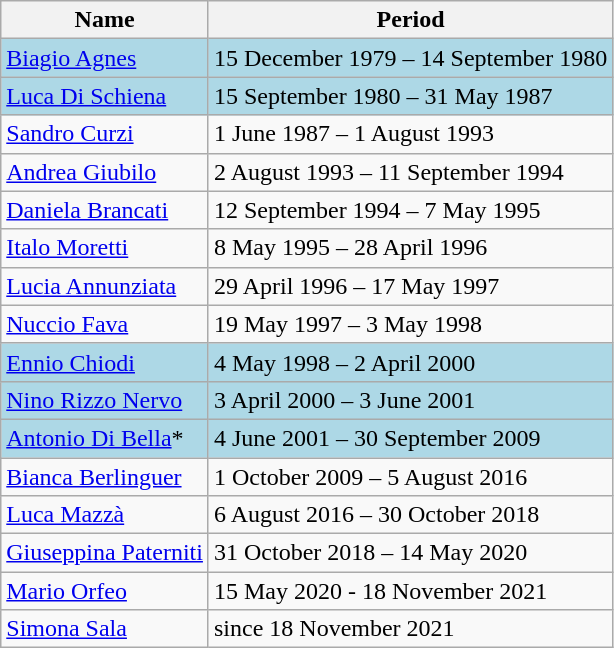<table class="wikitable">
<tr>
<th>Name</th>
<th>Period</th>
</tr>
<tr>
<td bgcolor=lightblue><a href='#'>Biagio Agnes</a></td>
<td bgcolor=lightblue>15 December 1979 – 14 September 1980</td>
</tr>
<tr>
<td bgcolor=lightblue><a href='#'>Luca Di Schiena</a></td>
<td bgcolor=lightblue>15 September 1980 – 31 May 1987</td>
</tr>
<tr>
<td><a href='#'>Sandro Curzi</a></td>
<td>1 June 1987 – 1 August 1993</td>
</tr>
<tr>
<td><a href='#'>Andrea Giubilo</a></td>
<td>2 August 1993 – 11 September 1994</td>
</tr>
<tr>
<td><a href='#'>Daniela Brancati</a></td>
<td>12 September 1994 – 7 May 1995</td>
</tr>
<tr>
<td><a href='#'>Italo Moretti</a></td>
<td>8 May 1995 – 28 April 1996</td>
</tr>
<tr>
<td><a href='#'>Lucia Annunziata</a></td>
<td>29 April 1996 – 17 May 1997</td>
</tr>
<tr>
<td><a href='#'>Nuccio Fava</a></td>
<td>19 May 1997 – 3 May 1998</td>
</tr>
<tr>
<td bgcolor=lightblue><a href='#'>Ennio Chiodi</a></td>
<td bgcolor=lightblue>4 May 1998 – 2 April 2000</td>
</tr>
<tr>
<td bgcolor=lightblue><a href='#'>Nino Rizzo Nervo</a></td>
<td bgcolor=lightblue>3 April 2000 – 3 June 2001</td>
</tr>
<tr>
<td bgcolor=lightblue><a href='#'>Antonio Di Bella</a>*</td>
<td bgcolor=lightblue>4 June 2001 – 30 September 2009</td>
</tr>
<tr>
<td><a href='#'>Bianca Berlinguer</a></td>
<td>1 October 2009 – 5 August 2016</td>
</tr>
<tr>
<td><a href='#'>Luca Mazzà</a></td>
<td>6 August 2016 – 30 October 2018</td>
</tr>
<tr>
<td><a href='#'>Giuseppina Paterniti</a></td>
<td>31 October 2018 – 14 May 2020</td>
</tr>
<tr>
<td><a href='#'>Mario Orfeo</a></td>
<td>15 May 2020 - 18 November 2021</td>
</tr>
<tr>
<td><a href='#'>Simona Sala</a></td>
<td>since 18 November 2021</td>
</tr>
</table>
